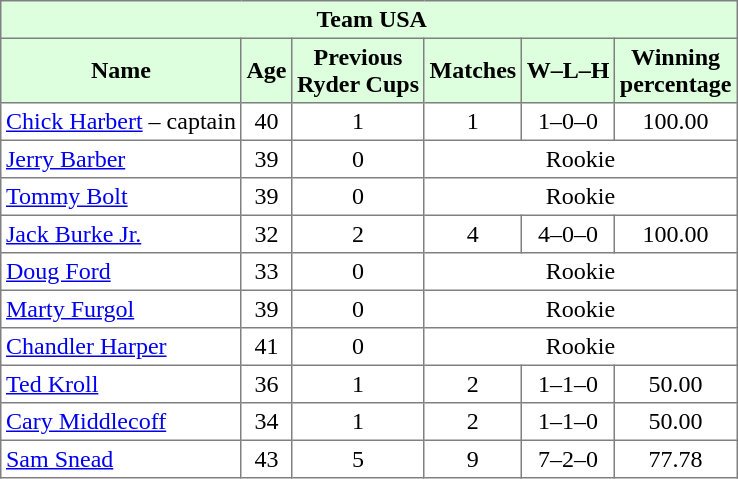<table border="1" cellpadding="3" style="border-collapse: collapse;text-align:center">
<tr style="background:#dfd;">
<td colspan="6"> <strong>Team USA</strong></td>
</tr>
<tr style="background:#dfd;">
<th>Name</th>
<th>Age</th>
<th>Previous<br>Ryder Cups</th>
<th>Matches</th>
<th>W–L–H</th>
<th>Winning<br>percentage</th>
</tr>
<tr>
<td align=left><a href='#'>Chick Harbert</a> – captain</td>
<td>40</td>
<td>1</td>
<td>1</td>
<td>1–0–0</td>
<td>100.00</td>
</tr>
<tr>
<td align=left><a href='#'>Jerry Barber</a></td>
<td>39</td>
<td>0</td>
<td colspan="3">Rookie</td>
</tr>
<tr>
<td align=left><a href='#'>Tommy Bolt</a></td>
<td>39</td>
<td>0</td>
<td colspan="3">Rookie</td>
</tr>
<tr>
<td align=left><a href='#'>Jack Burke Jr.</a></td>
<td>32</td>
<td>2</td>
<td>4</td>
<td>4–0–0</td>
<td>100.00</td>
</tr>
<tr>
<td align=left><a href='#'>Doug Ford</a></td>
<td>33</td>
<td>0</td>
<td colspan="3">Rookie</td>
</tr>
<tr>
<td align=left><a href='#'>Marty Furgol</a></td>
<td>39</td>
<td>0</td>
<td colspan="3">Rookie</td>
</tr>
<tr>
<td align=left><a href='#'>Chandler Harper</a></td>
<td>41</td>
<td>0</td>
<td colspan="3">Rookie</td>
</tr>
<tr>
<td align=left><a href='#'>Ted Kroll</a></td>
<td>36</td>
<td>1</td>
<td>2</td>
<td>1–1–0</td>
<td>50.00</td>
</tr>
<tr>
<td align=left><a href='#'>Cary Middlecoff</a></td>
<td>34</td>
<td>1</td>
<td>2</td>
<td>1–1–0</td>
<td>50.00</td>
</tr>
<tr>
<td align=left><a href='#'>Sam Snead</a></td>
<td>43</td>
<td>5</td>
<td>9</td>
<td>7–2–0</td>
<td>77.78</td>
</tr>
</table>
